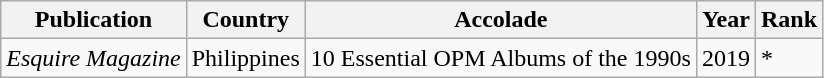<table class="wikitable">
<tr>
<th>Publication</th>
<th>Country</th>
<th>Accolade</th>
<th>Year</th>
<th>Rank</th>
</tr>
<tr>
<td><em>Esquire Magazine</em></td>
<td>Philippines</td>
<td>10 Essential OPM Albums of the 1990s </td>
<td>2019</td>
<td>*</td>
</tr>
</table>
